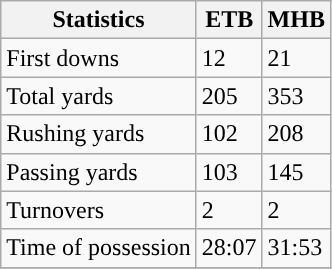<table class="wikitable" style="float: left;">
<tr>
<th>Statistics</th>
<th>ETB</th>
<th>MHB</th>
</tr>
<tr>
<td>First downs</td>
<td>12</td>
<td>21</td>
</tr>
<tr>
<td>Total yards</td>
<td>205</td>
<td>353</td>
</tr>
<tr>
<td>Rushing yards</td>
<td>102</td>
<td>208</td>
</tr>
<tr>
<td>Passing yards</td>
<td>103</td>
<td>145</td>
</tr>
<tr>
<td>Turnovers</td>
<td>2</td>
<td>2</td>
</tr>
<tr>
<td>Time of possession</td>
<td>28:07</td>
<td>31:53</td>
</tr>
<tr>
</tr>
</table>
